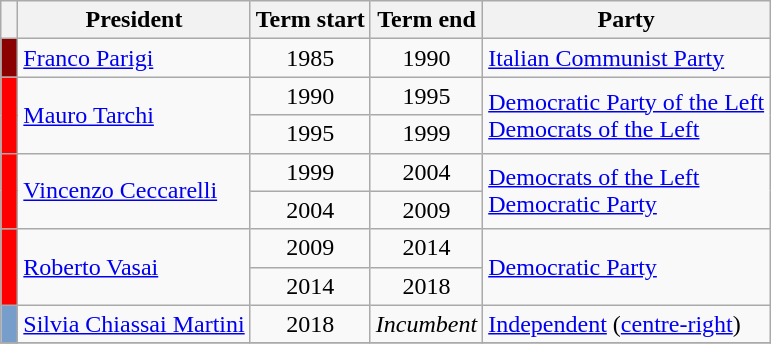<table class="wikitable">
<tr>
<th class=unsortable> </th>
<th>President</th>
<th>Term start</th>
<th>Term end</th>
<th>Party</th>
</tr>
<tr>
<th style="background:#8B0000;"></th>
<td><a href='#'>Franco Parigi</a></td>
<td align=center>1985</td>
<td align=center>1990</td>
<td><a href='#'>Italian Communist Party</a></td>
</tr>
<tr>
<th rowspan=2 style="background:#FF0000;"></th>
<td rowspan=2><a href='#'>Mauro Tarchi</a></td>
<td align=center>1990</td>
<td align=center>1995</td>
<td rowspan=2><a href='#'>Democratic Party of the Left</a><br><a href='#'>Democrats of the Left</a></td>
</tr>
<tr>
<td align=center>1995</td>
<td align=center>1999</td>
</tr>
<tr>
<th rowspan=2 style="background:#FF0000;"></th>
<td rowspan=2><a href='#'>Vincenzo Ceccarelli</a></td>
<td align=center>1999</td>
<td align=center>2004</td>
<td rowspan=2><a href='#'>Democrats of the Left</a><br><a href='#'>Democratic Party</a></td>
</tr>
<tr>
<td align=center>2004</td>
<td align=center>2009</td>
</tr>
<tr>
<th rowspan=2 style="background:#FF0000;"></th>
<td rowspan=2><a href='#'>Roberto Vasai</a></td>
<td align=center>2009</td>
<td align=center>2014</td>
<td rowspan=2><a href='#'>Democratic Party</a></td>
</tr>
<tr>
<td align=center>2014</td>
<td align=center>2018</td>
</tr>
<tr>
<th style="background:#779ECB;"></th>
<td><a href='#'>Silvia Chiassai Martini</a></td>
<td align=center>2018</td>
<td align=center><em>Incumbent</em></td>
<td><a href='#'>Independent</a> (<a href='#'>centre-right</a>)</td>
</tr>
<tr>
</tr>
</table>
